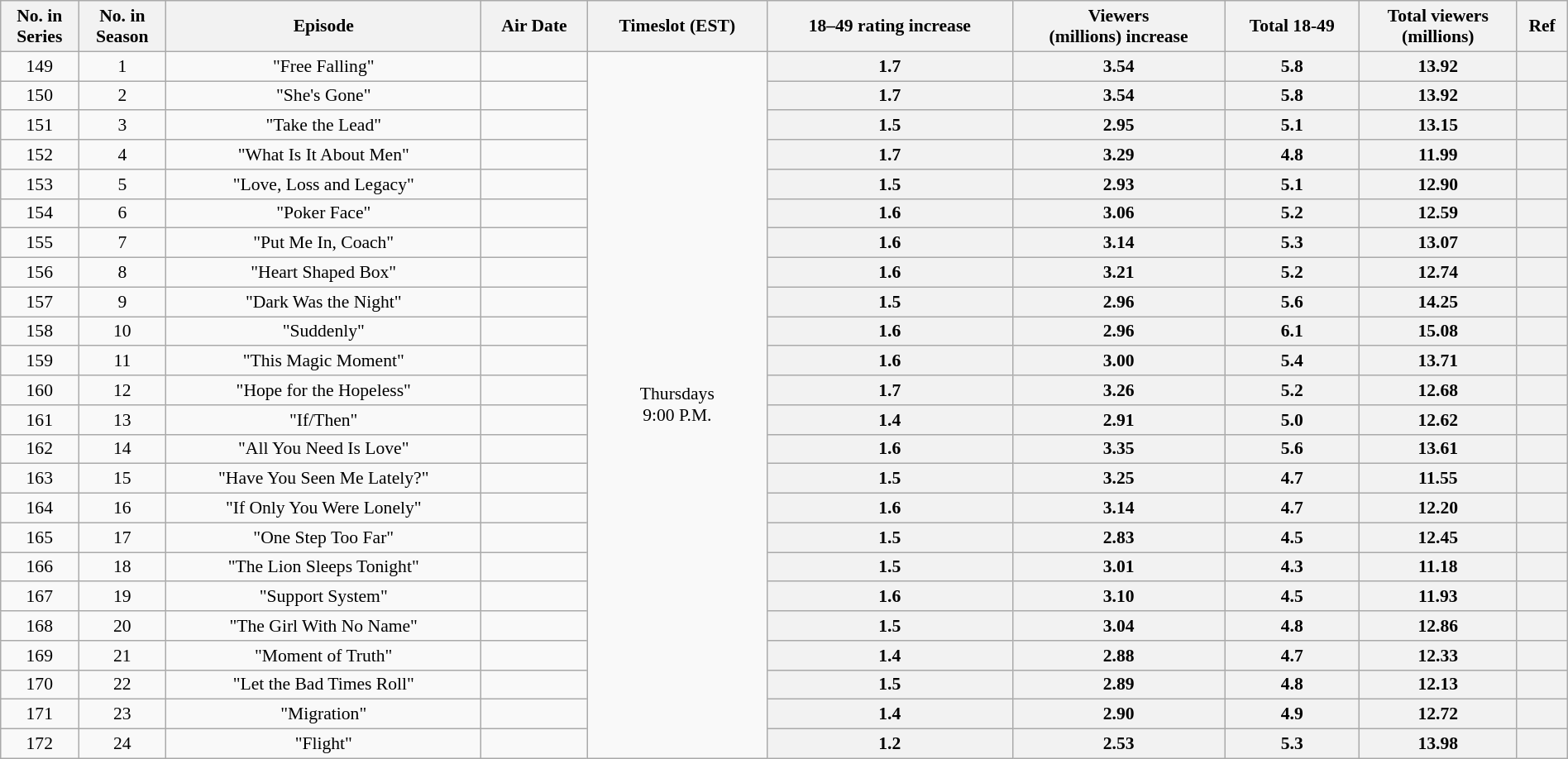<table class="wikitable" style="font-size:90%; text-align:center; width: 100%; margin-left: auto; margin-right: auto;">
<tr>
<th>No. in<br>Series</th>
<th>No. in<br>Season</th>
<th>Episode</th>
<th>Air Date</th>
<th>Timeslot (EST)</th>
<th>18–49 rating increase</th>
<th>Viewers<br>(millions) increase</th>
<th>Total 18-49</th>
<th>Total viewers<br>(millions)</th>
<th>Ref</th>
</tr>
<tr>
<td style="text-align:center">149</td>
<td style="text-align:center">1</td>
<td>"Free Falling"</td>
<td></td>
<td style="text-align:center" rowspan=24>Thursdays<br>9:00 P.M.</td>
<th style="text-align:center">1.7</th>
<th style="text-align:center">3.54</th>
<th style="text-align:center">5.8</th>
<th style="text-align:center">13.92</th>
<th style="text-align:center"></th>
</tr>
<tr>
<td style="text-align:center">150</td>
<td style="text-align:center">2</td>
<td>"She's Gone"</td>
<td></td>
<th style="text-align:center">1.7</th>
<th style="text-align:center">3.54</th>
<th style="text-align:center">5.8</th>
<th style="text-align:center">13.92</th>
<th style="text-align:center"></th>
</tr>
<tr>
<td style="text-align:center">151</td>
<td style="text-align:center">3</td>
<td>"Take the Lead"</td>
<td></td>
<th style="text-align:center">1.5</th>
<th style="text-align:center">2.95</th>
<th style="text-align:center">5.1</th>
<th style="text-align:center">13.15</th>
<th style="text-align:center"></th>
</tr>
<tr>
<td style="text-align:center">152</td>
<td style="text-align:center">4</td>
<td>"What Is It About Men"</td>
<td></td>
<th style="text-align:center">1.7</th>
<th style="text-align:center">3.29</th>
<th style="text-align:center">4.8</th>
<th style="text-align:center">11.99</th>
<th style="text-align:center"></th>
</tr>
<tr>
<td style="text-align:center">153</td>
<td style="text-align:center">5</td>
<td>"Love, Loss and Legacy"</td>
<td></td>
<th style="text-align:center">1.5</th>
<th style="text-align:center">2.93</th>
<th style="text-align:center">5.1</th>
<th style="text-align:center">12.90</th>
<th style="text-align:center"></th>
</tr>
<tr>
<td style="text-align:center">154</td>
<td style="text-align:center">6</td>
<td>"Poker Face"</td>
<td></td>
<th style="text-align:center">1.6</th>
<th style="text-align:center">3.06</th>
<th style="text-align:center">5.2</th>
<th style="text-align:center">12.59</th>
<th style="text-align:center"></th>
</tr>
<tr>
<td style="text-align:center">155</td>
<td style="text-align:center">7</td>
<td>"Put Me In, Coach"</td>
<td></td>
<th style="text-align:center">1.6</th>
<th style="text-align:center">3.14</th>
<th style="text-align:center">5.3</th>
<th style="text-align:center">13.07</th>
<th style="text-align:center"></th>
</tr>
<tr>
<td style="text-align:center">156</td>
<td style="text-align:center">8</td>
<td>"Heart Shaped Box"</td>
<td></td>
<th style="text-align:center">1.6</th>
<th style="text-align:center">3.21</th>
<th style="text-align:center">5.2</th>
<th style="text-align:center">12.74</th>
<th style="text-align:center"></th>
</tr>
<tr>
<td style="text-align:center">157</td>
<td style="text-align:center">9</td>
<td>"Dark Was the Night"</td>
<td></td>
<th style="text-align:center">1.5</th>
<th style="text-align:center">2.96</th>
<th style="text-align:center">5.6</th>
<th style="text-align:center">14.25</th>
<th style="text-align:center"></th>
</tr>
<tr>
<td style="text-align:center">158</td>
<td style="text-align:center">10</td>
<td>"Suddenly"</td>
<td></td>
<th style="text-align:center">1.6</th>
<th style="text-align:center">2.96</th>
<th style="text-align:center">6.1</th>
<th style="text-align:center">15.08</th>
<th style="text-align:center"></th>
</tr>
<tr>
<td style="text-align:center">159</td>
<td style="text-align:center">11</td>
<td>"This Magic Moment"</td>
<td></td>
<th style="text-align:center">1.6</th>
<th style="text-align:center">3.00</th>
<th style="text-align:center">5.4</th>
<th style="text-align:center">13.71</th>
<th style="text-align:center"></th>
</tr>
<tr>
<td style="text-align:center">160</td>
<td style="text-align:center">12</td>
<td>"Hope for the Hopeless"</td>
<td></td>
<th style="text-align:center">1.7</th>
<th style="text-align:center">3.26</th>
<th style="text-align:center">5.2</th>
<th style="text-align:center">12.68</th>
<th style="text-align:center"></th>
</tr>
<tr>
<td style="text-align:center">161</td>
<td style="text-align:center">13</td>
<td>"If/Then"</td>
<td></td>
<th style="text-align:center">1.4</th>
<th style="text-align:center">2.91</th>
<th style="text-align:center">5.0</th>
<th style="text-align:center">12.62</th>
<th style="text-align:center"></th>
</tr>
<tr>
<td style="text-align:center">162</td>
<td style="text-align:center">14</td>
<td>"All You Need Is Love"</td>
<td></td>
<th style="text-align:center">1.6</th>
<th style="text-align:center">3.35</th>
<th style="text-align:center">5.6</th>
<th style="text-align:center">13.61</th>
<th style="text-align:center"></th>
</tr>
<tr>
<td style="text-align:center">163</td>
<td style="text-align:center">15</td>
<td>"Have You Seen Me Lately?"</td>
<td></td>
<th style="text-align:center">1.5</th>
<th style="text-align:center">3.25</th>
<th style="text-align:center">4.7</th>
<th style="text-align:center">11.55</th>
<th style="text-align:center"></th>
</tr>
<tr>
<td style="text-align:center">164</td>
<td style="text-align:center">16</td>
<td>"If Only You Were Lonely"</td>
<td></td>
<th style="text-align:center">1.6</th>
<th style="text-align:center">3.14</th>
<th style="text-align:center">4.7</th>
<th style="text-align:center">12.20</th>
<th style="text-align:center"></th>
</tr>
<tr>
<td style="text-align:center">165</td>
<td style="text-align:center">17</td>
<td>"One Step Too Far"</td>
<td></td>
<th style="text-align:center">1.5</th>
<th style="text-align:center">2.83</th>
<th style="text-align:center">4.5</th>
<th style="text-align:center">12.45</th>
<th style="text-align:center"></th>
</tr>
<tr>
<td style="text-align:center">166</td>
<td style="text-align:center">18</td>
<td>"The Lion Sleeps Tonight"</td>
<td></td>
<th style="text-align:center">1.5</th>
<th style="text-align:center">3.01</th>
<th style="text-align:center">4.3</th>
<th style="text-align:center">11.18</th>
<th style="text-align:center"></th>
</tr>
<tr>
<td style="text-align:center">167</td>
<td style="text-align:center">19</td>
<td>"Support System"</td>
<td></td>
<th style="text-align:center">1.6</th>
<th style="text-align:center">3.10</th>
<th style="text-align:center">4.5</th>
<th style="text-align:center">11.93</th>
<th style="text-align:center"></th>
</tr>
<tr>
<td style="text-align:center">168</td>
<td style="text-align:center">20</td>
<td>"The Girl With No Name"</td>
<td></td>
<th style="text-align:center">1.5</th>
<th style="text-align:center">3.04</th>
<th style="text-align:center">4.8</th>
<th style="text-align:center">12.86</th>
<th style="text-align:center"></th>
</tr>
<tr>
<td style="text-align:center">169</td>
<td style="text-align:center">21</td>
<td>"Moment of Truth"</td>
<td></td>
<th style="text-align:center">1.4</th>
<th style="text-align:center">2.88</th>
<th style="text-align:center">4.7</th>
<th style="text-align:center">12.33</th>
<th style="text-align:center"></th>
</tr>
<tr>
<td style="text-align:center">170</td>
<td style="text-align:center">22</td>
<td>"Let the Bad Times Roll"</td>
<td></td>
<th style="text-align:center">1.5</th>
<th style="text-align:center">2.89</th>
<th style="text-align:center">4.8</th>
<th style="text-align:center">12.13</th>
<th style="text-align:center"></th>
</tr>
<tr>
<td style="text-align:center">171</td>
<td style="text-align:center">23</td>
<td>"Migration"</td>
<td></td>
<th style="text-align:center">1.4</th>
<th style="text-align:center">2.90</th>
<th style="text-align:center">4.9</th>
<th style="text-align:center">12.72</th>
<th style="text-align:center"></th>
</tr>
<tr>
<td style="text-align:center">172</td>
<td style="text-align:center">24</td>
<td>"Flight"</td>
<td></td>
<th style="text-align:center">1.2</th>
<th style="text-align:center">2.53</th>
<th style="text-align:center">5.3</th>
<th style="text-align:center">13.98</th>
<th style="text-align:center"></th>
</tr>
</table>
